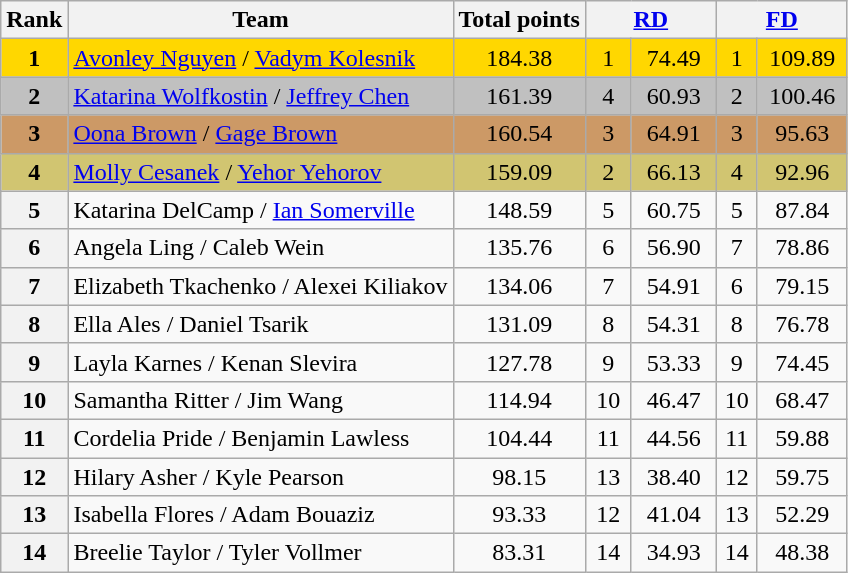<table class="wikitable sortable">
<tr>
<th>Rank</th>
<th>Team</th>
<th>Total points</th>
<th colspan="2" width="80px"><a href='#'>RD</a></th>
<th colspan="2" width="80px"><a href='#'>FD</a></th>
</tr>
<tr bgcolor="gold">
<td align="center"><strong>1</strong></td>
<td><a href='#'>Avonley Nguyen</a> / <a href='#'>Vadym Kolesnik</a></td>
<td align="center">184.38</td>
<td align="center">1</td>
<td align="center">74.49</td>
<td align="center">1</td>
<td align="center">109.89</td>
</tr>
<tr bgcolor="silver">
<td align="center"><strong>2</strong></td>
<td><a href='#'>Katarina Wolfkostin</a> / <a href='#'>Jeffrey Chen</a></td>
<td align="center">161.39</td>
<td align="center">4</td>
<td align="center">60.93</td>
<td align="center">2</td>
<td align="center">100.46</td>
</tr>
<tr bgcolor="cc9966">
<td align="center"><strong>3</strong></td>
<td><a href='#'>Oona Brown</a> / <a href='#'>Gage Brown</a></td>
<td align="center">160.54</td>
<td align="center">3</td>
<td align="center">64.91</td>
<td align="center">3</td>
<td align="center">95.63</td>
</tr>
<tr bgcolor="#d1c571">
<td align="center"><strong>4</strong></td>
<td><a href='#'>Molly Cesanek</a> / <a href='#'>Yehor Yehorov</a></td>
<td align="center">159.09</td>
<td align="center">2</td>
<td align="center">66.13</td>
<td align="center">4</td>
<td align="center">92.96</td>
</tr>
<tr>
<th>5</th>
<td>Katarina DelCamp / <a href='#'>Ian Somerville</a></td>
<td align="center">148.59</td>
<td align="center">5</td>
<td align="center">60.75</td>
<td align="center">5</td>
<td align="center">87.84</td>
</tr>
<tr>
<th>6</th>
<td>Angela Ling / Caleb Wein</td>
<td align="center">135.76</td>
<td align="center">6</td>
<td align="center">56.90</td>
<td align="center">7</td>
<td align="center">78.86</td>
</tr>
<tr>
<th>7</th>
<td>Elizabeth Tkachenko / Alexei Kiliakov</td>
<td align="center">134.06</td>
<td align="center">7</td>
<td align="center">54.91</td>
<td align="center">6</td>
<td align="center">79.15</td>
</tr>
<tr>
<th>8</th>
<td>Ella Ales / Daniel Tsarik</td>
<td align="center">131.09</td>
<td align="center">8</td>
<td align="center">54.31</td>
<td align="center">8</td>
<td align="center">76.78</td>
</tr>
<tr>
<th>9</th>
<td>Layla Karnes / Kenan Slevira</td>
<td align="center">127.78</td>
<td align="center">9</td>
<td align="center">53.33</td>
<td align="center">9</td>
<td align="center">74.45</td>
</tr>
<tr>
<th>10</th>
<td>Samantha Ritter / Jim Wang</td>
<td align="center">114.94</td>
<td align="center">10</td>
<td align="center">46.47</td>
<td align="center">10</td>
<td align="center">68.47</td>
</tr>
<tr>
<th>11</th>
<td>Cordelia Pride / Benjamin Lawless</td>
<td align="center">104.44</td>
<td align="center">11</td>
<td align="center">44.56</td>
<td align="center">11</td>
<td align="center">59.88</td>
</tr>
<tr>
<th>12</th>
<td>Hilary Asher / Kyle Pearson</td>
<td align="center">98.15</td>
<td align="center">13</td>
<td align="center">38.40</td>
<td align="center">12</td>
<td align="center">59.75</td>
</tr>
<tr>
<th>13</th>
<td>Isabella Flores / Adam Bouaziz</td>
<td align="center">93.33</td>
<td align="center">12</td>
<td align="center">41.04</td>
<td align="center">13</td>
<td align="center">52.29</td>
</tr>
<tr>
<th>14</th>
<td>Breelie Taylor / Tyler Vollmer</td>
<td align="center">83.31</td>
<td align="center">14</td>
<td align="center">34.93</td>
<td align="center">14</td>
<td align="center">48.38</td>
</tr>
</table>
